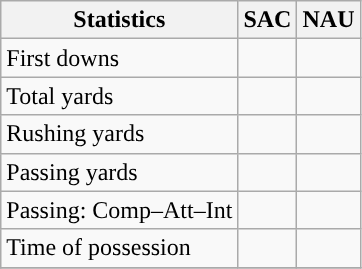<table class="wikitable" style="float: left;">
<tr>
<th>Statistics</th>
<th>SAC</th>
<th>NAU</th>
</tr>
<tr>
<td>First downs</td>
<td></td>
<td></td>
</tr>
<tr>
<td>Total yards</td>
<td></td>
<td></td>
</tr>
<tr>
<td>Rushing yards</td>
<td></td>
<td></td>
</tr>
<tr>
<td>Passing yards</td>
<td></td>
<td></td>
</tr>
<tr>
<td>Passing: Comp–Att–Int</td>
<td></td>
<td></td>
</tr>
<tr>
<td>Time of possession</td>
<td></td>
<td></td>
</tr>
<tr>
</tr>
</table>
